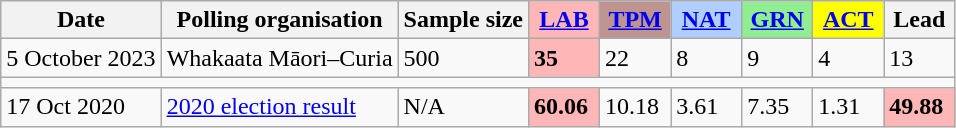<table class="wikitable">
<tr>
<th>Date</th>
<th>Polling organisation</th>
<th>Sample size</th>
<th style="background-color:#FFB6B6;width:40px"><a href='#'>LAB</a></th>
<th style="background-color:#BD9490;width:40px"><a href='#'>TPM</a></th>
<th style="background-color:#B0CEFF;width:40px"><a href='#'>NAT</a></th>
<th style="background-color:#90EE90;width:40px"><a href='#'>GRN</a></th>
<th style="background-color:#FFFF00;width:40px"><a href='#'>ACT</a></th>
<th style="width:40px;">Lead</th>
</tr>
<tr>
<td>5 October 2023</td>
<td>Whakaata Māori–Curia</td>
<td>500</td>
<td style="background:#FFB6B6"><strong>35</strong></td>
<td>22</td>
<td>8</td>
<td>9</td>
<td>4</td>
<td>13</td>
</tr>
<tr>
<td colspan="9"></td>
</tr>
<tr>
<td>17 Oct 2020</td>
<td><a href='#'>2020 election result</a></td>
<td>N/A</td>
<td style="background:#FFB6B6"><strong>60.06</strong></td>
<td>10.18</td>
<td>3.61</td>
<td>7.35</td>
<td>1.31</td>
<td style="background-color:#FFB6B6;"><strong>49.88</strong></td>
</tr>
</table>
